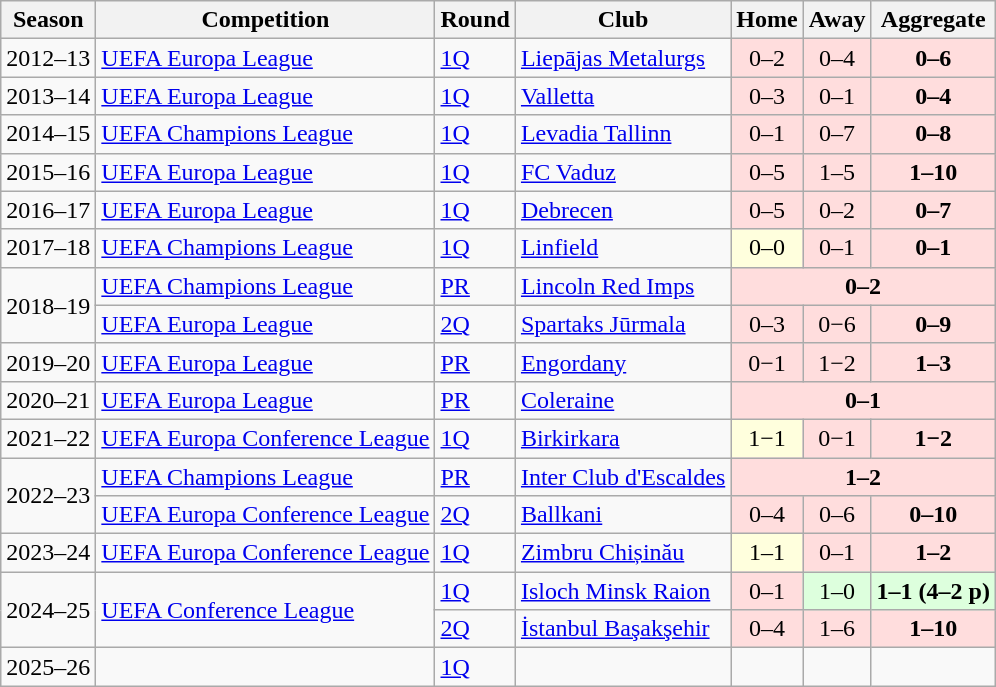<table class="wikitable">
<tr>
<th>Season</th>
<th>Competition</th>
<th>Round</th>
<th>Club</th>
<th>Home</th>
<th>Away</th>
<th>Aggregate</th>
</tr>
<tr>
<td>2012–13</td>
<td><a href='#'>UEFA Europa League</a></td>
<td><a href='#'>1Q</a></td>
<td> <a href='#'>Liepājas Metalurgs</a></td>
<td style="text-align:center;" bgcolor="#fdd">0–2</td>
<td style="text-align:center;" bgcolor="#fdd">0–4</td>
<td style="text-align:center;" bgcolor="#fdd"><strong>0–6</strong></td>
</tr>
<tr>
<td>2013–14</td>
<td><a href='#'>UEFA Europa League</a></td>
<td><a href='#'>1Q</a></td>
<td> <a href='#'>Valletta</a></td>
<td style="text-align:center;" bgcolor="#fdd">0–3</td>
<td style="text-align:center;" bgcolor="#fdd">0–1</td>
<td style="text-align:center;" bgcolor="#fdd"><strong>0–4</strong></td>
</tr>
<tr>
<td>2014–15</td>
<td><a href='#'>UEFA Champions League</a></td>
<td><a href='#'>1Q</a></td>
<td> <a href='#'>Levadia Tallinn</a></td>
<td style="text-align:center;" bgcolor="#fdd">0–1</td>
<td style="text-align:center;" bgcolor="#fdd">0–7</td>
<td style="text-align:center;" bgcolor="#fdd"><strong>0–8</strong></td>
</tr>
<tr>
<td>2015–16</td>
<td><a href='#'>UEFA Europa League</a></td>
<td><a href='#'>1Q</a></td>
<td> <a href='#'>FC Vaduz</a></td>
<td style="text-align:center;" bgcolor="#fdd">0–5</td>
<td style="text-align:center;" bgcolor="#fdd">1–5</td>
<td style="text-align:center;" bgcolor="#fdd"><strong>1–10</strong></td>
</tr>
<tr>
<td>2016–17</td>
<td><a href='#'>UEFA Europa League</a></td>
<td><a href='#'>1Q</a></td>
<td> <a href='#'>Debrecen</a></td>
<td style="text-align:center;" bgcolor="#fdd">0–5</td>
<td style="text-align:center;" bgcolor="#fdd">0–2</td>
<td style="text-align:center;" bgcolor="#fdd"><strong>0–7</strong></td>
</tr>
<tr>
<td>2017–18</td>
<td><a href='#'>UEFA Champions League</a></td>
<td><a href='#'>1Q</a></td>
<td> <a href='#'>Linfield</a></td>
<td style="text-align:center;" bgcolor="#ffffdd">0–0</td>
<td style="text-align:center;" bgcolor="#fdd">0–1</td>
<td style="text-align:center;" bgcolor="#fdd"><strong>0–1</strong></td>
</tr>
<tr>
<td rowspan="2">2018–19</td>
<td><a href='#'>UEFA Champions League</a></td>
<td><a href='#'>PR</a></td>
<td> <a href='#'>Lincoln Red Imps</a></td>
<td style="text-align:center;" colspan="3" bgcolor="#fdd"><strong>0–2</strong></td>
</tr>
<tr>
<td><a href='#'>UEFA Europa League</a></td>
<td><a href='#'>2Q</a></td>
<td> <a href='#'>Spartaks Jūrmala</a></td>
<td style="text-align:center;" bgcolor="#fdd">0–3</td>
<td style="text-align:center;" bgcolor="#fdd">0−6</td>
<td style="text-align:center;" bgcolor="#fdd"><strong>0–9</strong></td>
</tr>
<tr>
<td>2019–20</td>
<td><a href='#'>UEFA Europa League</a></td>
<td><a href='#'>PR</a></td>
<td> <a href='#'>Engordany</a></td>
<td style="text-align:center;" bgcolor="#fdd">0−1</td>
<td style="text-align:center;" bgcolor="#fdd">1−2</td>
<td style="text-align:center;" bgcolor="#fdd"><strong>1–3</strong></td>
</tr>
<tr>
<td>2020–21</td>
<td><a href='#'>UEFA Europa League</a></td>
<td><a href='#'>PR</a></td>
<td> <a href='#'>Coleraine</a></td>
<td style="text-align:center;" colspan=3 bgcolor="#fdd"><strong>0–1</strong></td>
</tr>
<tr>
<td>2021–22</td>
<td><a href='#'>UEFA Europa Conference League</a></td>
<td><a href='#'>1Q</a></td>
<td> <a href='#'>Birkirkara</a></td>
<td style="text-align:center;" bgcolor="#ffffdd">1−1</td>
<td style="text-align:center;" bgcolor="#fdd">0−1</td>
<td style="text-align:center;" bgcolor="#fdd"><strong>1−2</strong></td>
</tr>
<tr>
<td rowspan="2">2022–23</td>
<td><a href='#'>UEFA Champions League</a></td>
<td><a href='#'>PR</a></td>
<td> <a href='#'>Inter Club d'Escaldes</a></td>
<td style="text-align:center;" colspan="3" bgcolor="#fdd"><strong>1–2</strong></td>
</tr>
<tr>
<td><a href='#'>UEFA Europa Conference League</a></td>
<td><a href='#'>2Q</a></td>
<td> <a href='#'>Ballkani</a></td>
<td style="text-align:center;" bgcolor="#fdd">0–4</td>
<td style="text-align:center;" bgcolor="#fdd">0–6</td>
<td style="text-align:center;" bgcolor="#fdd"><strong>0–10</strong></td>
</tr>
<tr>
<td>2023–24</td>
<td><a href='#'>UEFA Europa Conference League</a></td>
<td><a href='#'>1Q</a></td>
<td> <a href='#'>Zimbru Chișinău</a></td>
<td style="text-align:center;" bgcolor="#ffffdd">1–1</td>
<td style="text-align:center;" bgcolor="#fdd">0–1</td>
<td style="text-align:center;" bgcolor="#fdd"><strong>1–2</strong></td>
</tr>
<tr>
<td rowspan=2>2024–25</td>
<td rowspan=2><a href='#'>UEFA Conference League</a></td>
<td><a href='#'>1Q</a></td>
<td> <a href='#'>Isloch Minsk Raion</a></td>
<td style="text-align:center;" bgcolor="#fdd">0–1</td>
<td style="text-align:center;" bgcolor="#ddffdd">1–0 </td>
<td style="text-align:center;" bgcolor="#ddffdd"><strong>1–1 (4–2 p)</strong></td>
</tr>
<tr>
<td><a href='#'>2Q</a></td>
<td> <a href='#'>İstanbul Başakşehir</a></td>
<td bgcolor="#ffdddd" style="text-align:center;">0–4</td>
<td bgcolor="#ffdddd" style="text-align:center;">1–6</td>
<td bgcolor="#ffdddd" style="text-align:center;"><strong>1–10</strong></td>
</tr>
<tr>
<td>2025–26</td>
<td></td>
<td><a href='#'>1Q</a></td>
<td style="text-align:center;"></td>
<td style="text-align:center;"></td>
<td style="text-align:center;"></td>
<td style="text-align:center;"></td>
</tr>
</table>
